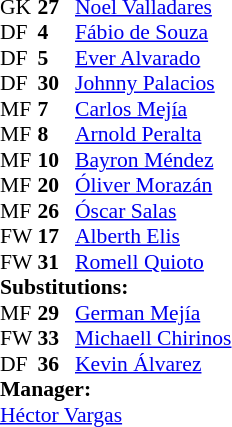<table style = "font-size: 90%" cellspacing = "0" cellpadding = "0">
<tr>
<td colspan = 4></td>
</tr>
<tr>
<th style="width:25px;"></th>
<th style="width:25px;"></th>
</tr>
<tr>
<td>GK</td>
<td><strong>27</strong></td>
<td> <a href='#'>Noel Valladares</a></td>
</tr>
<tr>
<td>DF</td>
<td><strong>4</strong></td>
<td> <a href='#'>Fábio de Souza</a></td>
</tr>
<tr>
<td>DF</td>
<td><strong>5</strong></td>
<td> <a href='#'>Ever Alvarado</a></td>
</tr>
<tr>
<td>DF</td>
<td><strong>30</strong></td>
<td> <a href='#'>Johnny Palacios</a></td>
</tr>
<tr>
<td>MF</td>
<td><strong>7</strong></td>
<td> <a href='#'>Carlos Mejía</a></td>
<td></td>
<td></td>
<td></td>
<td></td>
</tr>
<tr>
<td>MF</td>
<td><strong>8</strong></td>
<td> <a href='#'>Arnold Peralta</a></td>
<td></td>
<td></td>
</tr>
<tr>
<td>MF</td>
<td><strong>10</strong></td>
<td> <a href='#'>Bayron Méndez</a></td>
<td></td>
<td></td>
</tr>
<tr>
<td>MF</td>
<td><strong>20</strong></td>
<td> <a href='#'>Óliver Morazán</a></td>
</tr>
<tr>
<td>MF</td>
<td><strong>26</strong></td>
<td> <a href='#'>Óscar Salas</a></td>
<td></td>
<td></td>
</tr>
<tr>
<td>FW</td>
<td><strong>17</strong></td>
<td> <a href='#'>Alberth Elis</a></td>
</tr>
<tr>
<td>FW</td>
<td><strong>31</strong></td>
<td> <a href='#'>Romell Quioto</a></td>
</tr>
<tr>
<td colspan = 3><strong>Substitutions:</strong></td>
</tr>
<tr>
<td>MF</td>
<td><strong>29</strong></td>
<td> <a href='#'>German Mejía</a></td>
<td></td>
<td></td>
</tr>
<tr>
<td>FW</td>
<td><strong>33</strong></td>
<td> <a href='#'>Michaell Chirinos</a></td>
<td></td>
<td></td>
</tr>
<tr>
<td>DF</td>
<td><strong>36</strong></td>
<td> <a href='#'>Kevin Álvarez</a></td>
<td></td>
<td></td>
</tr>
<tr>
<td colspan = 3><strong>Manager:</strong></td>
</tr>
<tr>
<td colspan = 3> <a href='#'>Héctor Vargas</a></td>
</tr>
</table>
